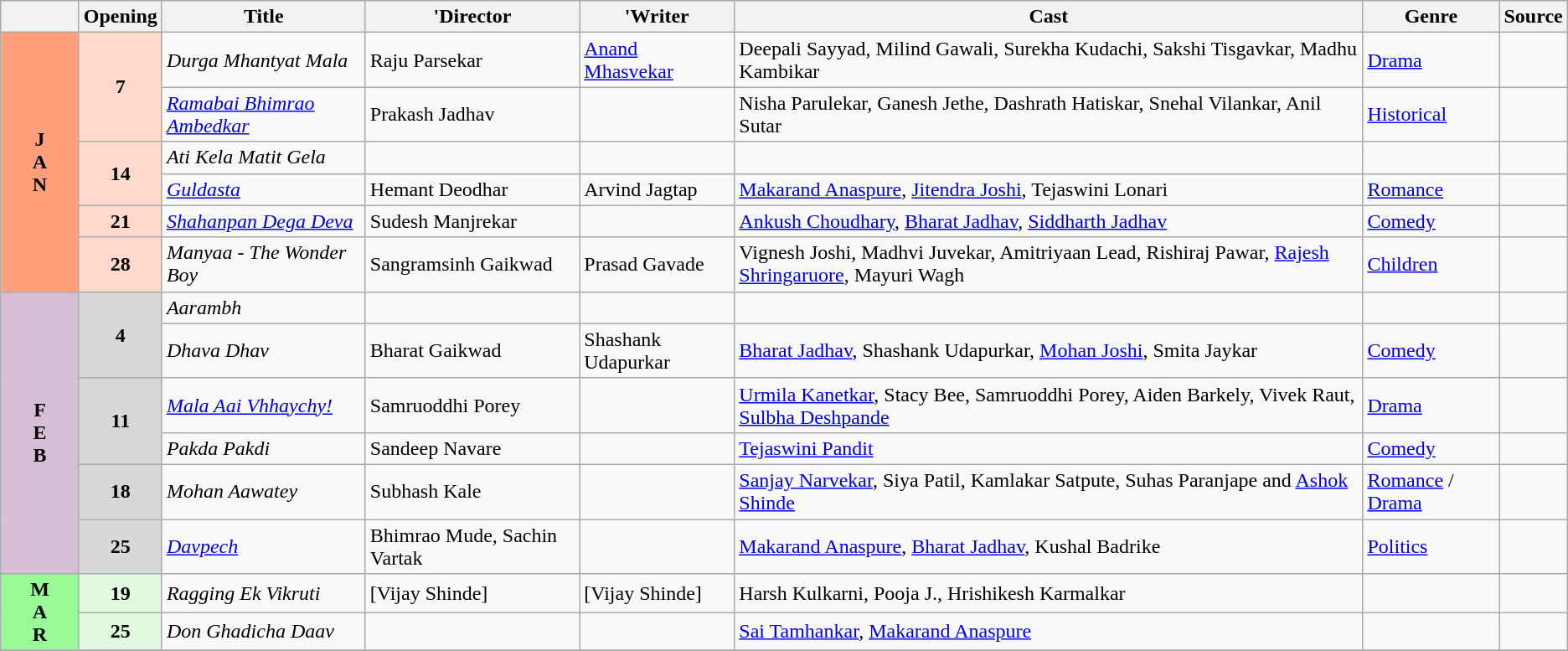<table class="wikitable">
<tr>
<th style="width:5%; colspan="2"></th>
<th>Opening</th>
<th>Title</th>
<th>'Director</th>
<th>'Writer</th>
<th>Cast</th>
<th>Genre</th>
<th>Source</th>
</tr>
<tr>
<td rowspan="6" style="text-align:center; background:#ffa07a;"><strong>J<br>A<br>N</strong></td>
<td rowspan="2" style="text-align:center; background:#ffdacc;"><strong>7</strong></td>
<td><em>Durga Mhantyat Mala</em></td>
<td>Raju Parsekar</td>
<td><a href='#'>Anand Mhasvekar</a></td>
<td>Deepali Sayyad, Milind Gawali, Surekha Kudachi, Sakshi Tisgavkar, Madhu Kambikar</td>
<td><a href='#'>Drama</a></td>
<td></td>
</tr>
<tr>
<td><em><a href='#'>Ramabai Bhimrao Ambedkar</a></em></td>
<td>Prakash Jadhav</td>
<td></td>
<td>Nisha Parulekar, Ganesh Jethe, Dashrath Hatiskar, Snehal Vilankar, Anil Sutar</td>
<td><a href='#'>Historical</a></td>
<td></td>
</tr>
<tr>
<td rowspan="2" style="text-align:center; background:#ffdacc;"><strong>14</strong></td>
<td><em>Ati Kela Matit Gela</em></td>
<td></td>
<td></td>
<td></td>
<td></td>
<td></td>
</tr>
<tr>
<td><em><a href='#'>Guldasta</a></em></td>
<td>Hemant Deodhar</td>
<td>Arvind Jagtap</td>
<td><a href='#'>Makarand Anaspure</a>, <a href='#'>Jitendra Joshi</a>, Tejaswini Lonari</td>
<td><a href='#'>Romance</a></td>
<td></td>
</tr>
<tr>
<td rowspan="1" style="text-align:center; background:#ffdacc;"><strong>21</strong></td>
<td><em><a href='#'>Shahanpan Dega Deva</a></em></td>
<td>Sudesh Manjrekar</td>
<td></td>
<td><a href='#'>Ankush Choudhary</a>, <a href='#'>Bharat Jadhav</a>, <a href='#'>Siddharth Jadhav</a></td>
<td><a href='#'>Comedy</a></td>
<td></td>
</tr>
<tr>
<td rowspan="1" style="text-align:center; background:#ffdacc;"><strong>28</strong></td>
<td><em>Manyaa - The Wonder Boy</em></td>
<td>Sangramsinh Gaikwad</td>
<td>Prasad Gavade</td>
<td>Vignesh Joshi, Madhvi Juvekar, Amitriyaan Lead, Rishiraj Pawar, <a href='#'>Rajesh Shringaruore</a>, Mayuri Wagh</td>
<td><a href='#'>Children</a></td>
<td></td>
</tr>
<tr>
<td rowspan="6" style="text-align:center; background:thistle;"><strong>F<br>E<br>B</strong></td>
<td rowspan="2" style="text-align:center;  background:#d8d8d8;"><strong>4</strong></td>
<td><em>Aarambh</em></td>
<td></td>
<td></td>
<td></td>
<td></td>
<td></td>
</tr>
<tr>
<td><em>Dhava Dhav</em></td>
<td>Bharat Gaikwad</td>
<td>Shashank Udapurkar</td>
<td><a href='#'>Bharat Jadhav</a>, Shashank Udapurkar, <a href='#'>Mohan Joshi</a>, Smita Jaykar</td>
<td><a href='#'>Comedy</a></td>
<td></td>
</tr>
<tr>
<td rowspan="2" style="text-align:center;  background:#d8d8d8;"><strong>11</strong></td>
<td><em><a href='#'>Mala Aai Vhhaychy!</a></em></td>
<td>Samruoddhi Porey</td>
<td></td>
<td><a href='#'>Urmila Kanetkar</a>, Stacy Bee, Samruoddhi Porey, Aiden Barkely, Vivek Raut, <a href='#'>Sulbha Deshpande</a></td>
<td><a href='#'>Drama</a></td>
<td></td>
</tr>
<tr>
<td><em>Pakda Pakdi</em></td>
<td>Sandeep Navare</td>
<td></td>
<td><a href='#'>Tejaswini Pandit</a></td>
<td><a href='#'>Comedy</a></td>
<td></td>
</tr>
<tr>
<td rowspan="1" style="text-align:center;  background:#d8d8d8;"><strong>18</strong></td>
<td><em>Mohan Aawatey</em></td>
<td>Subhash Kale</td>
<td></td>
<td><a href='#'>Sanjay Narvekar</a>, Siya Patil, Kamlakar Satpute, Suhas Paranjape and <a href='#'>Ashok Shinde</a></td>
<td><a href='#'>Romance</a> / <a href='#'>Drama</a></td>
<td></td>
</tr>
<tr>
<td rowspan="1" style="text-align:center;  background:#d8d8d8;"><strong>25</strong></td>
<td><em><a href='#'>Davpech</a></em></td>
<td>Bhimrao Mude, Sachin Vartak</td>
<td></td>
<td><a href='#'>Makarand Anaspure</a>, <a href='#'>Bharat Jadhav</a>, Kushal Badrike</td>
<td><a href='#'>Politics</a></td>
<td></td>
</tr>
<tr>
<td rowspan="2" style="text-align:center; background:#98fb98;"><strong>M<br>A<br>R</strong></td>
<td rowspan="1" style="text-align:center;  background:#e0f9e0;"><strong>19</strong></td>
<td><em>Ragging Ek Vikruti</em></td>
<td>[Vijay Shinde]</td>
<td>[Vijay Shinde]</td>
<td>Harsh Kulkarni, Pooja J., Hrishikesh Karmalkar</td>
<td></td>
<td></td>
</tr>
<tr>
<td rowspan="1" style="text-align:center;  background:#e0f9e0;"><strong>25</strong></td>
<td><em>Don Ghadicha Daav</em></td>
<td></td>
<td></td>
<td><a href='#'>Sai Tamhankar</a>, <a href='#'>Makarand Anaspure</a></td>
<td></td>
<td></td>
</tr>
<tr>
</tr>
</table>
